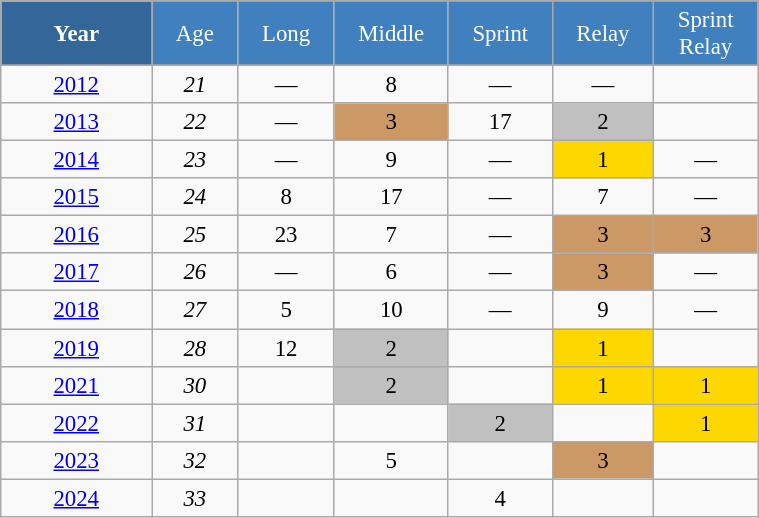<table class="wikitable" style="font-size:95%; text-align:center; border:grey solid 1px; border-collapse:collapse;" width="40%">
<tr style="background-color:#369; color:white;">
<td rowspan="2" colspan="1" width="10%"><strong>Year</strong></td>
</tr>
<tr style="background-color:#4180be; color:white;">
<td width="5%">Age</td>
<td width="5%">Long</td>
<td width="5%">Middle</td>
<td width="5%">Sprint</td>
<td width="5%">Relay</td>
<td width="5%">Sprint<br>Relay</td>
</tr>
<tr style="background-color:#8CB2D8; color:white;">
</tr>
<tr>
<td><a href='#'>2012</a></td>
<td><em>21</em></td>
<td>—</td>
<td>8</td>
<td>—</td>
<td>—</td>
<td></td>
</tr>
<tr>
<td><a href='#'>2013</a></td>
<td><em>22</em></td>
<td>—</td>
<td style="background:#c96">3</td>
<td>17</td>
<td style="background:silver;">2</td>
<td></td>
</tr>
<tr>
<td><a href='#'>2014</a></td>
<td><em>23</em></td>
<td>—</td>
<td>9</td>
<td>—</td>
<td style="background:gold;">1</td>
<td>—</td>
</tr>
<tr>
<td><a href='#'>2015</a></td>
<td><em>24</em></td>
<td>8</td>
<td>17</td>
<td>—</td>
<td>7</td>
<td>—</td>
</tr>
<tr>
<td><a href='#'>2016</a></td>
<td><em>25</em></td>
<td>23</td>
<td>7</td>
<td>—</td>
<td style="background:#c96">3</td>
<td style="background:#c96">3</td>
</tr>
<tr>
<td><a href='#'>2017</a></td>
<td><em>26</em></td>
<td>—</td>
<td>6</td>
<td>—</td>
<td style="background:#c96">3</td>
<td>—</td>
</tr>
<tr>
<td><a href='#'>2018</a></td>
<td><em>27</em></td>
<td>5</td>
<td>10</td>
<td>—</td>
<td>9</td>
<td>—</td>
</tr>
<tr>
<td><a href='#'>2019</a></td>
<td><em>28</em></td>
<td>12</td>
<td bgcolor=silver>2</td>
<td></td>
<td bgcolor=gold>1</td>
<td></td>
</tr>
<tr>
<td><a href='#'>2021</a></td>
<td><em>30</em></td>
<td></td>
<td bgcolor=silver>2</td>
<td></td>
<td bgcolor=gold>1</td>
<td bgcolor=gold>1</td>
</tr>
<tr>
<td><a href='#'>2022</a></td>
<td><em>31</em></td>
<td></td>
<td></td>
<td bgcolor=silver>2</td>
<td></td>
<td bgcolor=gold>1</td>
</tr>
<tr>
<td><a href='#'>2023</a></td>
<td><em>32</em></td>
<td></td>
<td>5</td>
<td></td>
<td style="background:#c96">3</td>
<td></td>
</tr>
<tr>
<td><a href='#'>2024</a></td>
<td><em>33</em></td>
<td></td>
<td></td>
<td>4</td>
<td></td>
<td></td>
</tr>
</table>
